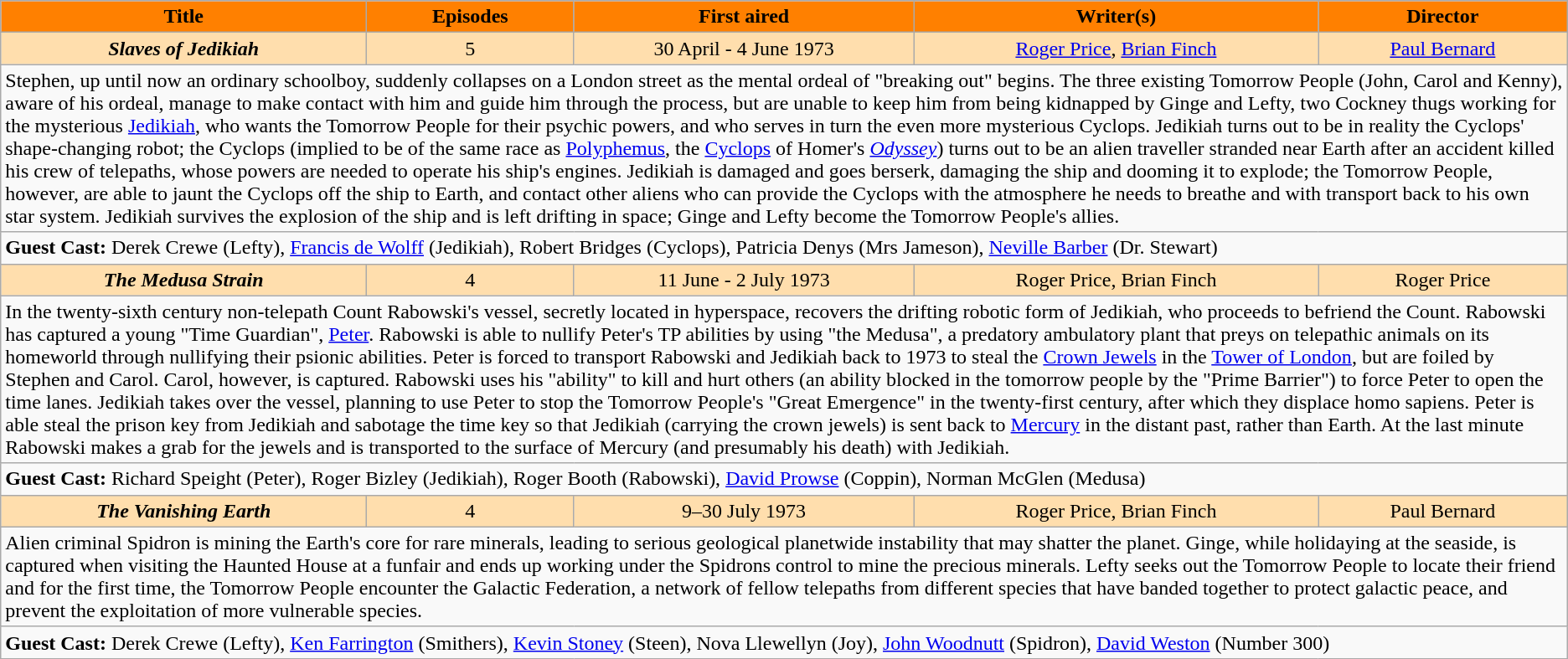<table class="wikitable">
<tr>
<th style="background-color:#FF8000;">Title</th>
<th style="background-color:#FF8000;">Episodes</th>
<th style="background-color:#FF8000;">First aired</th>
<th style="background-color:#FF8000;">Writer(s)</th>
<th style="background-color:#FF8000;">Director</th>
</tr>
<tr align="center">
<td style="background:#FFDEAD;"><strong><em>Slaves of Jedikiah</em></strong></td>
<td style="background:#FFDEAD;">5</td>
<td style="background:#FFDEAD;">30 April - 4 June 1973</td>
<td style="background:#FFDEAD;"><a href='#'>Roger Price</a>, <a href='#'>Brian Finch</a></td>
<td style="background:#FFDEAD;"><a href='#'>Paul Bernard</a></td>
</tr>
<tr align="left">
<td colspan="5">Stephen, up until now an ordinary schoolboy, suddenly collapses on a London street as the mental ordeal of "breaking out" begins. The three existing Tomorrow People (John, Carol and Kenny), aware of his ordeal, manage to make contact with him and guide him through the process, but are unable to keep him from being kidnapped by Ginge and Lefty, two Cockney thugs working for the mysterious <a href='#'>Jedikiah</a>, who wants the Tomorrow People for their psychic powers, and who serves in turn the even more mysterious Cyclops. Jedikiah turns out to be in reality the Cyclops' shape-changing robot; the Cyclops (implied to be of the same race as <a href='#'>Polyphemus</a>, the <a href='#'>Cyclops</a> of Homer's <em><a href='#'>Odyssey</a></em>) turns out to be an alien traveller stranded near Earth after an accident killed his crew of telepaths, whose powers are needed to operate his ship's engines. Jedikiah is damaged and goes berserk, damaging the ship and dooming it to explode; the Tomorrow People, however, are able to jaunt the Cyclops off the ship to Earth, and contact other aliens who can provide the Cyclops with the atmosphere he needs to breathe and with transport back to his own star system. Jedikiah survives the explosion of the ship and is left drifting in space; Ginge and Lefty become the Tomorrow People's allies.</td>
</tr>
<tr align="left">
<td colspan="5"><strong>Guest Cast:</strong> Derek Crewe (Lefty), <a href='#'>Francis de Wolff</a> (Jedikiah), Robert Bridges (Cyclops), Patricia Denys (Mrs Jameson), <a href='#'>Neville Barber</a> (Dr. Stewart)</td>
</tr>
<tr align="center">
<td style="background:#FFDEAD;"><strong><em>The Medusa Strain</em></strong></td>
<td style="background:#FFDEAD;">4</td>
<td style="background:#FFDEAD;">11 June - 2 July 1973</td>
<td style="background:#FFDEAD;">Roger Price, Brian Finch</td>
<td style="background:#FFDEAD;">Roger Price</td>
</tr>
<tr align="left">
<td colspan="5">In the twenty-sixth century non-telepath Count Rabowski's vessel, secretly located in hyperspace, recovers the drifting robotic form of Jedikiah, who proceeds to befriend the Count. Rabowski has captured a young "Time Guardian", <a href='#'>Peter</a>. Rabowski is able to nullify Peter's TP abilities by using "the Medusa", a predatory ambulatory plant that preys on telepathic animals on its homeworld through nullifying their psionic abilities. Peter is forced to transport Rabowski and Jedikiah back to 1973 to steal the <a href='#'>Crown Jewels</a> in the <a href='#'>Tower of London</a>, but are foiled by Stephen and Carol. Carol, however, is captured. Rabowski uses his "ability" to kill and hurt others (an ability blocked in the tomorrow people by the "Prime Barrier") to force Peter to open the time lanes. Jedikiah takes over the vessel, planning to use Peter to stop the Tomorrow People's "Great Emergence" in the twenty-first century, after which they displace homo sapiens. Peter is able steal the prison key from Jedikiah and sabotage the time key so that Jedikiah (carrying the crown jewels) is sent back to <a href='#'>Mercury</a> in the distant past, rather than Earth. At the last minute Rabowski makes a grab for the jewels and is transported to the surface of Mercury (and presumably his death) with Jedikiah.</td>
</tr>
<tr align="left">
<td colspan="5"><strong>Guest Cast:</strong> Richard Speight (Peter), Roger Bizley (Jedikiah), Roger Booth (Rabowski), <a href='#'>David Prowse</a> (Coppin), Norman McGlen (Medusa)</td>
</tr>
<tr align="center">
<td style="background:#FFDEAD;"><strong><em>The Vanishing Earth</em></strong></td>
<td style="background:#FFDEAD;">4</td>
<td style="background:#FFDEAD;">9–30 July 1973</td>
<td style="background:#FFDEAD;">Roger Price, Brian Finch</td>
<td style="background:#FFDEAD;">Paul Bernard</td>
</tr>
<tr align="left">
<td colspan="5">Alien criminal Spidron is mining the Earth's core for rare minerals, leading to serious geological planetwide instability that may shatter the planet. Ginge, while holidaying at the seaside, is captured when visiting the Haunted House at a funfair and ends up working under the Spidrons control to mine the precious minerals. Lefty seeks out the Tomorrow People to locate their friend and for the first time, the Tomorrow People encounter the Galactic Federation, a network of fellow telepaths from different species that have banded together to protect galactic peace, and prevent the exploitation of more vulnerable species.</td>
</tr>
<tr align="left">
<td colspan="5"><strong>Guest Cast:</strong> Derek Crewe (Lefty), <a href='#'>Ken Farrington</a> (Smithers), <a href='#'>Kevin Stoney</a> (Steen), Nova Llewellyn (Joy), <a href='#'>John Woodnutt</a> (Spidron), <a href='#'>David Weston</a> (Number 300)</td>
</tr>
</table>
